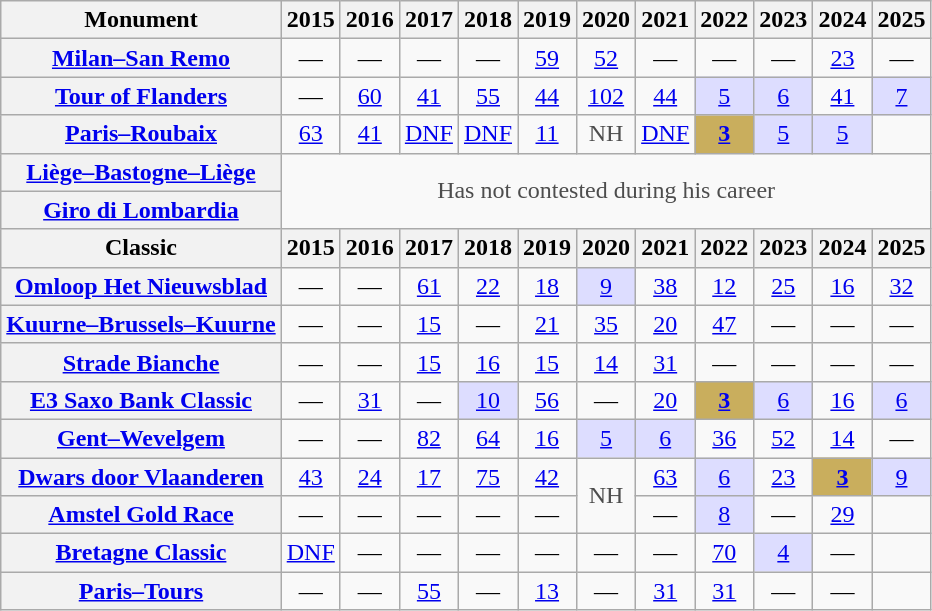<table class="wikitable plainrowheaders">
<tr>
<th>Monument</th>
<th scope="col">2015</th>
<th scope="col">2016</th>
<th scope="col">2017</th>
<th scope="col">2018</th>
<th scope="col">2019</th>
<th scope="col">2020</th>
<th scope="col">2021</th>
<th scope="col">2022</th>
<th scope="col">2023</th>
<th scope="col">2024</th>
<th scope="col">2025</th>
</tr>
<tr style="text-align:center;">
<th scope="row"><a href='#'>Milan–San Remo</a></th>
<td>—</td>
<td>—</td>
<td>—</td>
<td>—</td>
<td><a href='#'>59</a></td>
<td><a href='#'>52</a></td>
<td>—</td>
<td>—</td>
<td>—</td>
<td><a href='#'>23</a></td>
<td>—</td>
</tr>
<tr style="text-align:center;">
<th scope="row"><a href='#'>Tour of Flanders</a></th>
<td>—</td>
<td><a href='#'>60</a></td>
<td><a href='#'>41</a></td>
<td><a href='#'>55</a></td>
<td><a href='#'>44</a></td>
<td><a href='#'>102</a></td>
<td><a href='#'>44</a></td>
<td style="background:#ddf;"><a href='#'>5</a></td>
<td style="background:#ddf;"><a href='#'>6</a></td>
<td><a href='#'>41</a></td>
<td style="background:#ddf;"><a href='#'>7</a></td>
</tr>
<tr style="text-align:center;">
<th scope="row"><a href='#'>Paris–Roubaix</a></th>
<td><a href='#'>63</a></td>
<td><a href='#'>41</a></td>
<td><a href='#'>DNF</a></td>
<td><a href='#'>DNF</a></td>
<td><a href='#'>11</a></td>
<td style="color:#4d4d4d;">NH</td>
<td><a href='#'>DNF</a></td>
<td style="background:#C9AE5D;"><a href='#'><strong>3</strong></a></td>
<td style="background:#ddf;"><a href='#'>5</a></td>
<td style="background:#ddf;"><a href='#'>5</a></td>
<td></td>
</tr>
<tr style="text-align:center;">
<th scope="row"><a href='#'>Liège–Bastogne–Liège</a></th>
<td style="color:#4d4d4d;" colspan=11 rowspan=2>Has not contested during his career</td>
</tr>
<tr style="text-align:center;">
<th scope="row"><a href='#'>Giro di Lombardia</a></th>
</tr>
<tr>
<th>Classic</th>
<th scope="col">2015</th>
<th scope="col">2016</th>
<th scope="col">2017</th>
<th scope="col">2018</th>
<th scope="col">2019</th>
<th scope="col">2020</th>
<th scope="col">2021</th>
<th scope="col">2022</th>
<th scope="col">2023</th>
<th scope="col">2024</th>
<th scope="col">2025</th>
</tr>
<tr style="text-align:center;">
<th scope="row"><a href='#'>Omloop Het Nieuwsblad</a></th>
<td>—</td>
<td>—</td>
<td><a href='#'>61</a></td>
<td><a href='#'>22</a></td>
<td><a href='#'>18</a></td>
<td style="background:#ddf;"><a href='#'>9</a></td>
<td><a href='#'>38</a></td>
<td><a href='#'>12</a></td>
<td><a href='#'>25</a></td>
<td><a href='#'>16</a></td>
<td><a href='#'>32</a></td>
</tr>
<tr style="text-align:center;">
<th scope="row"><a href='#'>Kuurne–Brussels–Kuurne</a></th>
<td>—</td>
<td>—</td>
<td><a href='#'>15</a></td>
<td>—</td>
<td><a href='#'>21</a></td>
<td><a href='#'>35</a></td>
<td><a href='#'>20</a></td>
<td><a href='#'>47</a></td>
<td>—</td>
<td>—</td>
<td>—</td>
</tr>
<tr style="text-align:center;">
<th scope="row"><a href='#'>Strade Bianche</a></th>
<td>—</td>
<td>—</td>
<td><a href='#'>15</a></td>
<td><a href='#'>16</a></td>
<td><a href='#'>15</a></td>
<td><a href='#'>14</a></td>
<td><a href='#'>31</a></td>
<td>—</td>
<td>—</td>
<td>—</td>
<td>—</td>
</tr>
<tr style="text-align:center;">
<th scope="row"><a href='#'>E3 Saxo Bank Classic</a></th>
<td>—</td>
<td><a href='#'>31</a></td>
<td>—</td>
<td style="background:#ddf;"><a href='#'>10</a></td>
<td><a href='#'>56</a></td>
<td>—</td>
<td><a href='#'>20</a></td>
<td style="background:#C9AE5D;"><a href='#'><strong>3</strong></a></td>
<td style="background:#ddf;"><a href='#'>6</a></td>
<td><a href='#'>16</a></td>
<td style="background:#ddf;"><a href='#'>6</a></td>
</tr>
<tr style="text-align:center;">
<th scope="row"><a href='#'>Gent–Wevelgem</a></th>
<td>—</td>
<td>—</td>
<td><a href='#'>82</a></td>
<td><a href='#'>64</a></td>
<td><a href='#'>16</a></td>
<td style="background:#ddf;"><a href='#'>5</a></td>
<td style="background:#ddf;"><a href='#'>6</a></td>
<td><a href='#'>36</a></td>
<td><a href='#'>52</a></td>
<td><a href='#'>14</a></td>
<td>—</td>
</tr>
<tr style="text-align:center;">
<th scope="row"><a href='#'>Dwars door Vlaanderen</a></th>
<td><a href='#'>43</a></td>
<td><a href='#'>24</a></td>
<td><a href='#'>17</a></td>
<td><a href='#'>75</a></td>
<td><a href='#'>42</a></td>
<td style="color:#4d4d4d;" rowspan=2>NH</td>
<td><a href='#'>63</a></td>
<td style="background:#ddf;"><a href='#'>6</a></td>
<td><a href='#'>23</a></td>
<td style="background:#C9AE5D;"><a href='#'><strong>3</strong></a></td>
<td style="background:#ddf;"><a href='#'>9</a></td>
</tr>
<tr style="text-align:center;">
<th scope="row"><a href='#'>Amstel Gold Race</a></th>
<td>—</td>
<td>—</td>
<td>—</td>
<td>—</td>
<td>—</td>
<td>—</td>
<td style="background:#ddf;"><a href='#'>8</a></td>
<td>—</td>
<td><a href='#'>29</a></td>
<td></td>
</tr>
<tr style="text-align:center;">
<th scope="row"><a href='#'>Bretagne Classic</a></th>
<td><a href='#'>DNF</a></td>
<td>—</td>
<td>—</td>
<td>—</td>
<td>—</td>
<td>—</td>
<td>—</td>
<td><a href='#'>70</a></td>
<td style="background:#ddf;"><a href='#'>4</a></td>
<td>—</td>
<td></td>
</tr>
<tr style="text-align:center;">
<th scope="row"><a href='#'>Paris–Tours</a></th>
<td>—</td>
<td>—</td>
<td><a href='#'>55</a></td>
<td>—</td>
<td><a href='#'>13</a></td>
<td>—</td>
<td><a href='#'>31</a></td>
<td><a href='#'>31</a></td>
<td>—</td>
<td>—</td>
<td></td>
</tr>
</table>
